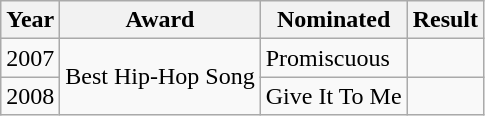<table class="wikitable">
<tr>
<th>Year</th>
<th>Award</th>
<th>Nominated</th>
<th>Result</th>
</tr>
<tr>
<td>2007</td>
<td rowspan="2">Best Hip-Hop Song</td>
<td>Promiscuous</td>
<td></td>
</tr>
<tr>
<td>2008</td>
<td>Give It To Me</td>
<td></td>
</tr>
</table>
